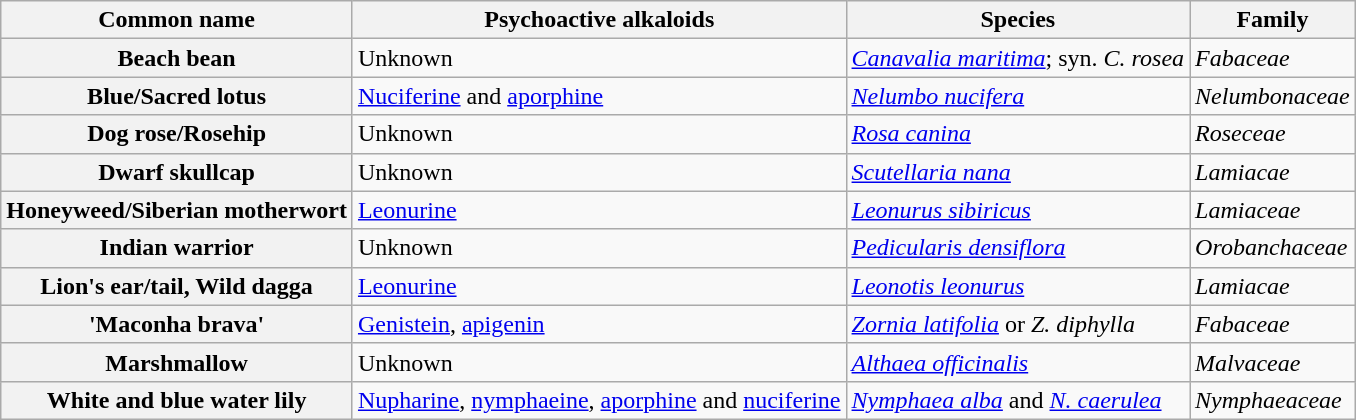<table class="wikitable sortable">
<tr>
<th>Common name</th>
<th>Psychoactive alkaloids</th>
<th>Species</th>
<th>Family</th>
</tr>
<tr>
<th>Beach bean</th>
<td>Unknown</td>
<td><em><a href='#'>Canavalia maritima</a></em>; syn. <em>C. rosea</em></td>
<td><em>Fabaceae</em></td>
</tr>
<tr>
<th>Blue/Sacred lotus</th>
<td><a href='#'>Nuciferine</a> and <a href='#'>aporphine</a></td>
<td><em><a href='#'>Nelumbo nucifera</a></em></td>
<td><em>Nelumbonaceae</em></td>
</tr>
<tr>
<th>Dog rose/Rosehip</th>
<td>Unknown</td>
<td><em><a href='#'>Rosa canina</a></em></td>
<td><em>Roseceae</em></td>
</tr>
<tr>
<th>Dwarf skullcap</th>
<td>Unknown</td>
<td><em><a href='#'>Scutellaria nana</a></em></td>
<td><em>Lamiacae</em></td>
</tr>
<tr>
<th>Honeyweed/Siberian motherwort</th>
<td><a href='#'>Leonurine</a></td>
<td><em><a href='#'>Leonurus sibiricus</a></em></td>
<td><em>Lamiaceae</em></td>
</tr>
<tr>
<th>Indian warrior</th>
<td>Unknown</td>
<td><em><a href='#'>Pedicularis densiflora</a></em></td>
<td><em>Orobanchaceae</em></td>
</tr>
<tr>
<th>Lion's ear/tail, Wild dagga</th>
<td><a href='#'>Leonurine</a></td>
<td><em><a href='#'>Leonotis leonurus</a></em></td>
<td><em>Lamiacae</em></td>
</tr>
<tr>
<th>'Maconha brava'</th>
<td><a href='#'>Genistein</a>, <a href='#'>apigenin</a></td>
<td><em><a href='#'>Zornia latifolia</a></em> or <em>Z. diphylla</em></td>
<td><em>Fabaceae</em></td>
</tr>
<tr>
<th>Marshmallow</th>
<td>Unknown</td>
<td><em><a href='#'>Althaea officinalis</a></em></td>
<td><em>Malvaceae</em></td>
</tr>
<tr>
<th>White and blue water lily</th>
<td><a href='#'>Nupharine</a>, <a href='#'>nymphaeine</a>, <a href='#'>aporphine</a> and <a href='#'>nuciferine</a></td>
<td><em><a href='#'>Nymphaea alba</a></em> and <em><a href='#'>N. caerulea</a></em></td>
<td><em>Nymphaeaceae</em></td>
</tr>
</table>
